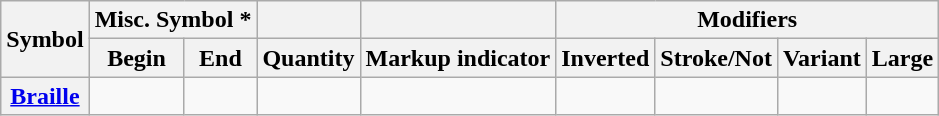<table class="wikitable" style="text-align:center">
<tr>
<th rowspan=2>Symbol</th>
<th colspan=2>Misc. Symbol *</th>
<th></th>
<th></th>
<th colspan=4>Modifiers</th>
</tr>
<tr>
<th>Begin</th>
<th>End</th>
<th>Quantity</th>
<th>Markup indicator</th>
<th>Inverted</th>
<th>Stroke/Not</th>
<th>Variant</th>
<th>Large</th>
</tr>
<tr>
<th><a href='#'>Braille</a></th>
<td></td>
<td></td>
<td></td>
<td></td>
<td></td>
<td></td>
<td></td>
<td></td>
</tr>
</table>
